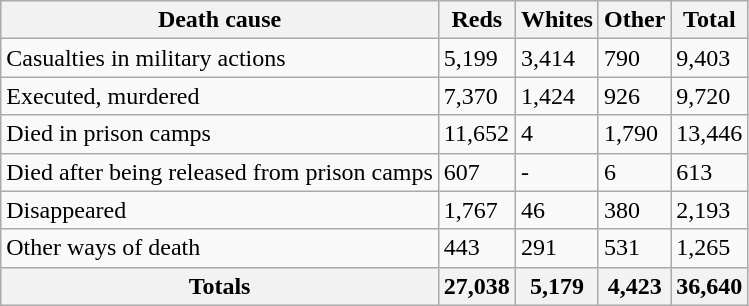<table class="wikitable">
<tr>
<th>Death cause</th>
<th>Reds</th>
<th>Whites</th>
<th>Other</th>
<th>Total</th>
</tr>
<tr>
<td>Casualties in military actions</td>
<td>5,199</td>
<td>3,414</td>
<td>790</td>
<td>9,403</td>
</tr>
<tr>
<td>Executed, murdered</td>
<td>7,370</td>
<td>1,424</td>
<td>926</td>
<td>9,720</td>
</tr>
<tr>
<td>Died in prison camps</td>
<td>11,652</td>
<td>4</td>
<td>1,790</td>
<td>13,446</td>
</tr>
<tr>
<td>Died after being released from prison camps</td>
<td>607</td>
<td>-</td>
<td>6</td>
<td>613</td>
</tr>
<tr>
<td>Disappeared</td>
<td>1,767</td>
<td>46</td>
<td>380</td>
<td>2,193</td>
</tr>
<tr>
<td>Other ways of death</td>
<td>443</td>
<td>291</td>
<td>531</td>
<td>1,265</td>
</tr>
<tr>
<th>Totals</th>
<th>27,038</th>
<th>5,179</th>
<th>4,423</th>
<th>36,640</th>
</tr>
</table>
